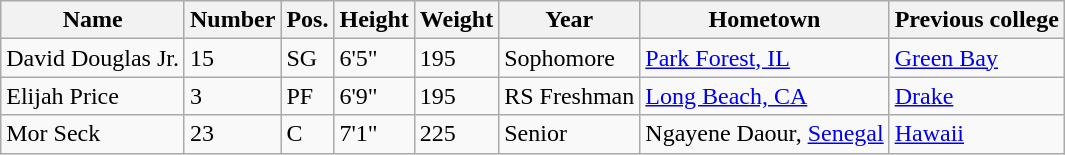<table class="wikitable sortable" border="1">
<tr>
<th>Name</th>
<th>Number</th>
<th>Pos.</th>
<th>Height</th>
<th>Weight</th>
<th>Year</th>
<th>Hometown</th>
<th class="unsortable">Previous college</th>
</tr>
<tr>
<td>David Douglas Jr.</td>
<td>15</td>
<td>SG</td>
<td>6'5"</td>
<td>195</td>
<td>Sophomore</td>
<td><a href='#'>Park Forest, IL</a></td>
<td><a href='#'>Green Bay</a></td>
</tr>
<tr>
<td>Elijah Price</td>
<td>3</td>
<td>PF</td>
<td>6'9"</td>
<td>195</td>
<td>RS Freshman</td>
<td><a href='#'>Long Beach, CA</a></td>
<td><a href='#'>Drake</a></td>
</tr>
<tr>
<td>Mor Seck</td>
<td>23</td>
<td>C</td>
<td>7'1"</td>
<td>225</td>
<td>Senior</td>
<td>Ngayene Daour, <a href='#'>Senegal</a></td>
<td><a href='#'>Hawaii</a></td>
</tr>
</table>
